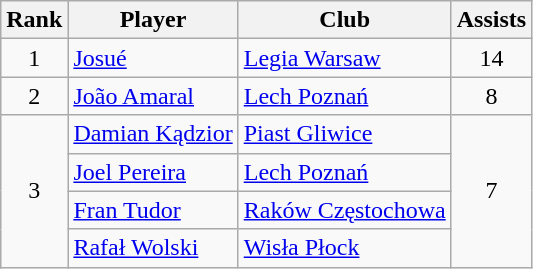<table class="wikitable" style="text-align:center">
<tr>
<th>Rank</th>
<th>Player</th>
<th>Club</th>
<th>Assists</th>
</tr>
<tr>
<td rowspan="1">1</td>
<td align="left"> <a href='#'>Josué</a></td>
<td align="left"><a href='#'>Legia Warsaw</a></td>
<td rowspan="1">14</td>
</tr>
<tr>
<td rowspan="1">2</td>
<td align="left"> <a href='#'>João Amaral</a></td>
<td align="left"><a href='#'>Lech Poznań</a></td>
<td rowspan="1">8</td>
</tr>
<tr>
<td rowspan="4">3</td>
<td align="left"> <a href='#'>Damian Kądzior</a></td>
<td align="left"><a href='#'>Piast Gliwice</a></td>
<td rowspan="4">7</td>
</tr>
<tr>
<td align="left"> <a href='#'>Joel Pereira</a></td>
<td align="left"><a href='#'>Lech Poznań</a></td>
</tr>
<tr>
<td align="left"> <a href='#'>Fran Tudor</a></td>
<td align="left"><a href='#'>Raków Częstochowa</a></td>
</tr>
<tr>
<td align="left"> <a href='#'>Rafał Wolski</a></td>
<td align="left"><a href='#'>Wisła Płock</a></td>
</tr>
</table>
